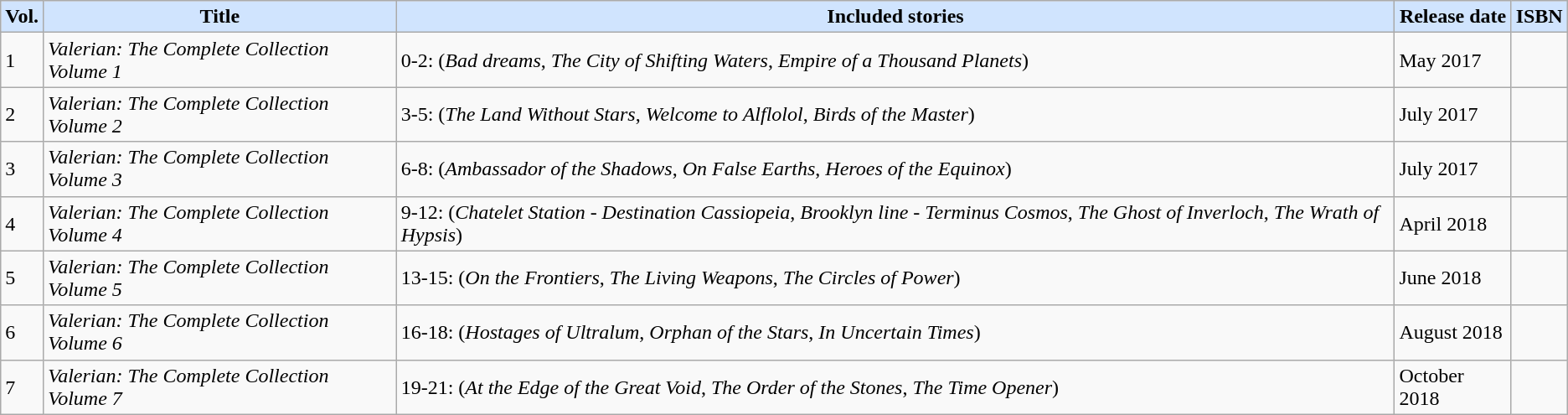<table class="wikitable sortable">
<tr>
<th style="background-color:#D0E4FE" data-sort-type-"number">Vol.</th>
<th style="background-color:#D0E4FE">Title</th>
<th style="background-color:#D0E4FE">Included stories</th>
<th style="background-color:#D0E4FE">Release date</th>
<th style="background-color:#D0E4FE">ISBN</th>
</tr>
<tr>
<td>1</td>
<td><em>Valerian: The Complete Collection Volume 1</em></td>
<td>0-2: (<em>Bad dreams</em>, <em>The City of Shifting Waters</em>, <em>Empire of a Thousand Planets</em>)</td>
<td>May 2017</td>
<td></td>
</tr>
<tr>
<td>2</td>
<td><em>Valerian: The Complete Collection Volume 2</em></td>
<td>3-5: (<em>The Land Without Stars</em>, <em>Welcome to Alflolol</em>, <em>Birds of the Master</em>)</td>
<td>July 2017</td>
<td></td>
</tr>
<tr>
<td>3</td>
<td><em>Valerian: The Complete Collection Volume 3</em></td>
<td>6-8: (<em>Ambassador of the Shadows</em>, <em>On False Earths</em>, <em>Heroes of the Equinox</em>)</td>
<td>July 2017</td>
<td></td>
</tr>
<tr>
<td>4</td>
<td><em>Valerian: The Complete Collection Volume 4</em></td>
<td>9-12: (<em>Chatelet Station - Destination Cassiopeia</em>, <em>Brooklyn line - Terminus Cosmos</em>, <em>The Ghost of Inverloch</em>, <em>The Wrath of Hypsis</em>)</td>
<td>April 2018</td>
<td></td>
</tr>
<tr>
<td>5</td>
<td><em>Valerian: The Complete Collection Volume 5</em></td>
<td>13-15: (<em>On the Frontiers</em>, <em>The Living Weapons</em>, <em>The Circles of Power</em>)</td>
<td>June 2018</td>
<td></td>
</tr>
<tr>
<td>6</td>
<td><em>Valerian: The Complete Collection Volume 6</em></td>
<td>16-18: (<em>Hostages of Ultralum</em>, <em>Orphan of the Stars</em>, <em>In Uncertain Times</em>)</td>
<td>August 2018</td>
<td></td>
</tr>
<tr>
<td>7</td>
<td><em>Valerian: The Complete Collection Volume 7</em></td>
<td>19-21: (<em>At the Edge of the Great Void</em>, <em>The Order of the Stones</em>, <em>The Time Opener</em>)</td>
<td>October 2018</td>
<td></td>
</tr>
</table>
